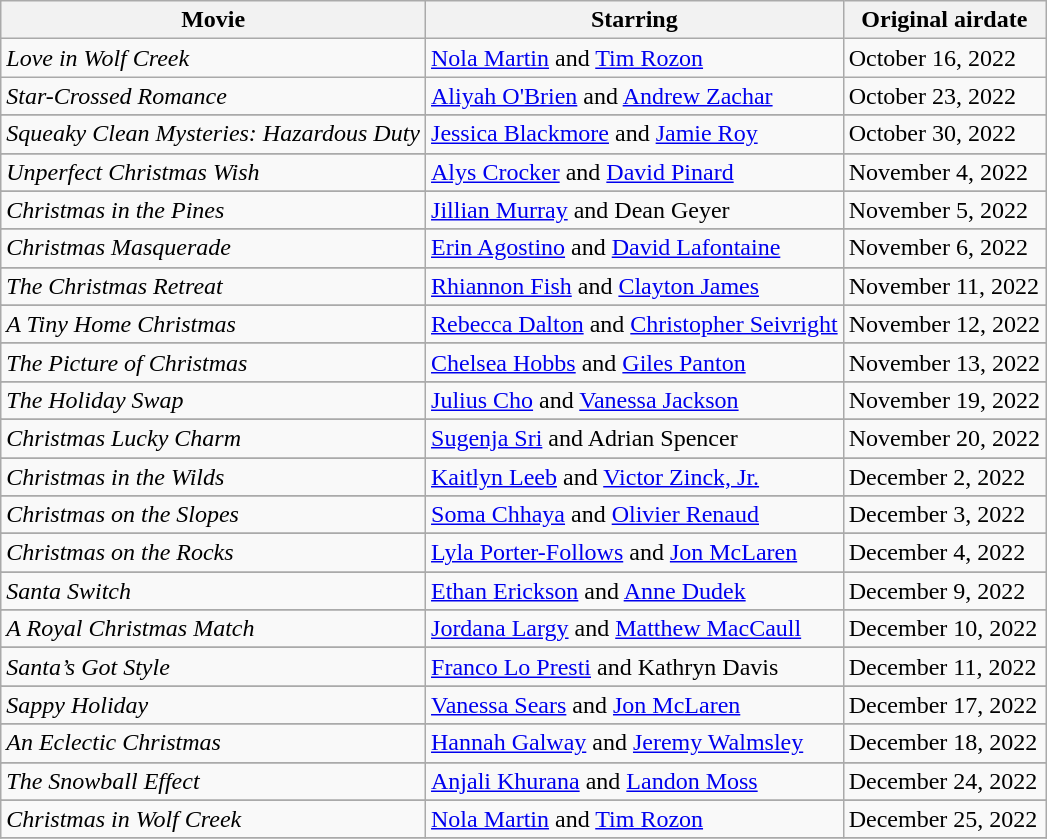<table class="wikitable sortable">
<tr>
<th scope="col" class="unsortable">Movie</th>
<th scope="col" class="unsortable">Starring</th>
<th scope="col" class="unsortable">Original airdate</th>
</tr>
<tr>
<td><em>Love in Wolf Creek</em></td>
<td><a href='#'>Nola Martin</a> and <a href='#'>Tim Rozon</a></td>
<td>October 16, 2022</td>
</tr>
<tr>
<td><em>Star-Crossed Romance</em></td>
<td><a href='#'>Aliyah O'Brien</a> and <a href='#'>Andrew Zachar</a></td>
<td>October 23, 2022</td>
</tr>
<tr>
</tr>
<tr>
<td><em>Squeaky Clean Mysteries: Hazardous Duty</em></td>
<td><a href='#'>Jessica Blackmore</a> and <a href='#'>Jamie Roy</a></td>
<td>October 30, 2022</td>
</tr>
<tr>
</tr>
<tr>
<td><em>Unperfect Christmas Wish</em></td>
<td><a href='#'>Alys Crocker</a> and <a href='#'>David Pinard</a></td>
<td>November 4, 2022</td>
</tr>
<tr>
</tr>
<tr>
<td><em>Christmas in the Pines</em></td>
<td><a href='#'>Jillian Murray</a> and Dean Geyer</td>
<td>November 5, 2022</td>
</tr>
<tr>
</tr>
<tr>
<td><em>Christmas Masquerade</em></td>
<td><a href='#'>Erin Agostino</a> and <a href='#'>David Lafontaine</a></td>
<td>November 6, 2022</td>
</tr>
<tr>
</tr>
<tr>
<td><em>The Christmas Retreat</em></td>
<td><a href='#'>Rhiannon Fish</a> and <a href='#'>Clayton James</a></td>
<td>November 11, 2022</td>
</tr>
<tr>
</tr>
<tr>
<td><em>A Tiny Home Christmas</em></td>
<td><a href='#'>Rebecca Dalton</a> and <a href='#'>Christopher Seivright</a></td>
<td>November 12, 2022</td>
</tr>
<tr>
</tr>
<tr>
<td><em>The Picture of Christmas</em></td>
<td><a href='#'>Chelsea Hobbs</a> and <a href='#'>Giles Panton</a></td>
<td>November 13, 2022</td>
</tr>
<tr>
</tr>
<tr>
<td><em>The Holiday Swap</em></td>
<td><a href='#'>Julius Cho</a> and <a href='#'>Vanessa Jackson</a></td>
<td>November 19, 2022</td>
</tr>
<tr>
</tr>
<tr>
<td><em>Christmas Lucky Charm</em></td>
<td><a href='#'>Sugenja Sri</a> and Adrian Spencer</td>
<td>November 20, 2022</td>
</tr>
<tr>
</tr>
<tr>
<td><em>Christmas in the Wilds</em></td>
<td><a href='#'>Kaitlyn Leeb</a> and <a href='#'>Victor Zinck, Jr.</a></td>
<td>December 2, 2022</td>
</tr>
<tr>
</tr>
<tr>
<td><em>Christmas on the Slopes</em></td>
<td><a href='#'>Soma Chhaya</a> and <a href='#'>Olivier Renaud</a></td>
<td>December 3, 2022</td>
</tr>
<tr>
</tr>
<tr>
<td><em>Christmas on the Rocks</em></td>
<td><a href='#'>Lyla Porter-Follows</a> and <a href='#'>Jon McLaren</a></td>
<td>December 4, 2022</td>
</tr>
<tr>
</tr>
<tr>
<td><em>Santa Switch</em></td>
<td><a href='#'>Ethan Erickson</a> and <a href='#'>Anne Dudek</a></td>
<td>December 9, 2022</td>
</tr>
<tr>
</tr>
<tr>
<td><em>A Royal Christmas Match</em></td>
<td><a href='#'>Jordana Largy</a> and <a href='#'>Matthew MacCaull</a></td>
<td>December 10, 2022</td>
</tr>
<tr>
</tr>
<tr>
<td><em>Santa’s Got Style</em></td>
<td><a href='#'>Franco Lo Presti</a> and Kathryn Davis</td>
<td>December 11, 2022</td>
</tr>
<tr>
</tr>
<tr>
<td><em>Sappy Holiday</em></td>
<td><a href='#'>Vanessa Sears</a> and <a href='#'>Jon McLaren</a></td>
<td>December 17, 2022</td>
</tr>
<tr>
</tr>
<tr>
<td><em>An Eclectic Christmas</em></td>
<td><a href='#'>Hannah Galway</a> and <a href='#'>Jeremy Walmsley</a></td>
<td>December 18, 2022</td>
</tr>
<tr>
</tr>
<tr>
<td><em>The Snowball Effect</em></td>
<td><a href='#'>Anjali Khurana</a> and <a href='#'>Landon Moss</a></td>
<td>December 24, 2022</td>
</tr>
<tr>
</tr>
<tr>
<td><em>Christmas in Wolf Creek</em></td>
<td><a href='#'>Nola Martin</a> and <a href='#'>Tim Rozon</a></td>
<td>December 25, 2022</td>
</tr>
<tr>
</tr>
</table>
